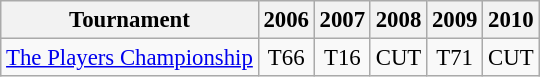<table class="wikitable" style="font-size:95%;text-align:center;">
<tr>
<th>Tournament</th>
<th>2006</th>
<th>2007</th>
<th>2008</th>
<th>2009</th>
<th>2010</th>
</tr>
<tr>
<td align=left><a href='#'>The Players Championship</a></td>
<td>T66</td>
<td>T16</td>
<td>CUT</td>
<td>T71</td>
<td>CUT</td>
</tr>
</table>
